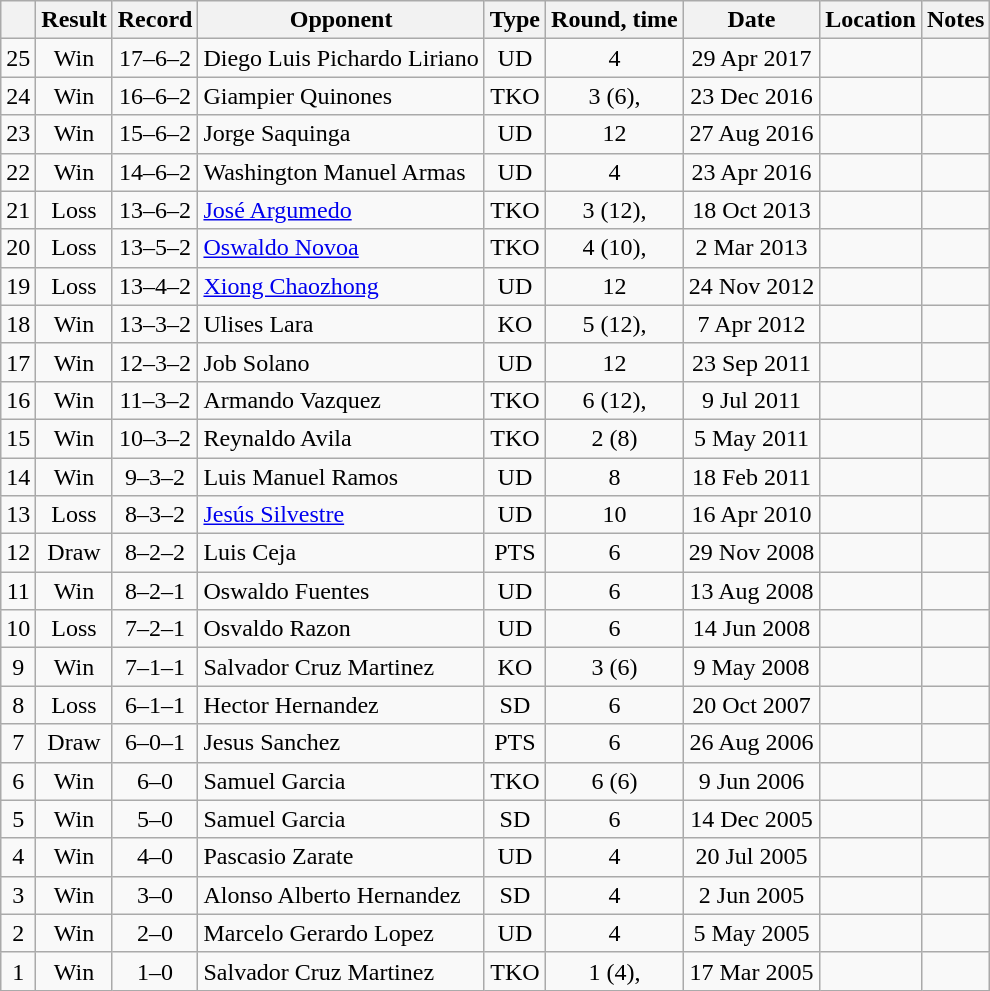<table class="wikitable" style="text-align:center">
<tr>
<th></th>
<th>Result</th>
<th>Record</th>
<th>Opponent</th>
<th>Type</th>
<th>Round, time</th>
<th>Date</th>
<th>Location</th>
<th>Notes</th>
</tr>
<tr>
<td>25</td>
<td>Win</td>
<td>17–6–2</td>
<td align=left>Diego Luis Pichardo Liriano</td>
<td>UD</td>
<td>4</td>
<td>29 Apr 2017</td>
<td align=left></td>
<td align=left></td>
</tr>
<tr>
<td>24</td>
<td>Win</td>
<td>16–6–2</td>
<td align=left>Giampier Quinones</td>
<td>TKO</td>
<td>3 (6), </td>
<td>23 Dec 2016</td>
<td align=left></td>
<td align=left></td>
</tr>
<tr>
<td>23</td>
<td>Win</td>
<td>15–6–2</td>
<td align=left>Jorge Saquinga</td>
<td>UD</td>
<td>12</td>
<td>27 Aug 2016</td>
<td align=left></td>
<td align=left></td>
</tr>
<tr>
<td>22</td>
<td>Win</td>
<td>14–6–2</td>
<td align=left>Washington Manuel Armas</td>
<td>UD</td>
<td>4</td>
<td>23 Apr 2016</td>
<td align=left></td>
<td align=left></td>
</tr>
<tr>
<td>21</td>
<td>Loss</td>
<td>13–6–2</td>
<td align=left><a href='#'>José Argumedo</a></td>
<td>TKO</td>
<td>3 (12), </td>
<td>18 Oct 2013</td>
<td align=left></td>
<td align=left></td>
</tr>
<tr>
<td>20</td>
<td>Loss</td>
<td>13–5–2</td>
<td align=left><a href='#'>Oswaldo Novoa</a></td>
<td>TKO</td>
<td>4 (10), </td>
<td>2 Mar 2013</td>
<td align=left></td>
<td align=left></td>
</tr>
<tr>
<td>19</td>
<td>Loss</td>
<td>13–4–2</td>
<td align=left><a href='#'>Xiong Chaozhong</a></td>
<td>UD</td>
<td>12</td>
<td>24 Nov 2012</td>
<td align=left></td>
<td align=left></td>
</tr>
<tr>
<td>18</td>
<td>Win</td>
<td>13–3–2</td>
<td align=left>Ulises Lara</td>
<td>KO</td>
<td>5 (12), </td>
<td>7 Apr 2012</td>
<td align=left></td>
<td align=left></td>
</tr>
<tr>
<td>17</td>
<td>Win</td>
<td>12–3–2</td>
<td align=left>Job Solano</td>
<td>UD</td>
<td>12</td>
<td>23 Sep 2011</td>
<td align=left></td>
<td align=left></td>
</tr>
<tr>
<td>16</td>
<td>Win</td>
<td>11–3–2</td>
<td align=left>Armando Vazquez</td>
<td>TKO</td>
<td>6 (12), </td>
<td>9 Jul 2011</td>
<td align=left></td>
<td align=left></td>
</tr>
<tr>
<td>15</td>
<td>Win</td>
<td>10–3–2</td>
<td align=left>Reynaldo Avila</td>
<td>TKO</td>
<td>2 (8)</td>
<td>5 May 2011</td>
<td align=left></td>
<td align=left></td>
</tr>
<tr>
<td>14</td>
<td>Win</td>
<td>9–3–2</td>
<td align=left>Luis Manuel Ramos</td>
<td>UD</td>
<td>8</td>
<td>18 Feb 2011</td>
<td align=left></td>
<td align=left></td>
</tr>
<tr>
<td>13</td>
<td>Loss</td>
<td>8–3–2</td>
<td align=left><a href='#'>Jesús Silvestre</a></td>
<td>UD</td>
<td>10</td>
<td>16 Apr 2010</td>
<td align=left></td>
<td align=left></td>
</tr>
<tr>
<td>12</td>
<td>Draw</td>
<td>8–2–2</td>
<td align=left>Luis Ceja</td>
<td>PTS</td>
<td>6</td>
<td>29 Nov 2008</td>
<td align=left></td>
<td align=left></td>
</tr>
<tr>
<td>11</td>
<td>Win</td>
<td>8–2–1</td>
<td align=left>Oswaldo Fuentes</td>
<td>UD</td>
<td>6</td>
<td>13 Aug 2008</td>
<td align=left></td>
<td align=left></td>
</tr>
<tr>
<td>10</td>
<td>Loss</td>
<td>7–2–1</td>
<td align=left>Osvaldo Razon</td>
<td>UD</td>
<td>6</td>
<td>14 Jun 2008</td>
<td align=left></td>
<td align=left></td>
</tr>
<tr>
<td>9</td>
<td>Win</td>
<td>7–1–1</td>
<td align=left>Salvador Cruz Martinez</td>
<td>KO</td>
<td>3 (6)</td>
<td>9 May 2008</td>
<td align=left></td>
<td align=left></td>
</tr>
<tr>
<td>8</td>
<td>Loss</td>
<td>6–1–1</td>
<td align=left>Hector Hernandez</td>
<td>SD</td>
<td>6</td>
<td>20 Oct 2007</td>
<td align=left></td>
<td align=left></td>
</tr>
<tr>
<td>7</td>
<td>Draw</td>
<td>6–0–1</td>
<td align=left>Jesus Sanchez</td>
<td>PTS</td>
<td>6</td>
<td>26 Aug 2006</td>
<td align=left></td>
<td align=left></td>
</tr>
<tr>
<td>6</td>
<td>Win</td>
<td>6–0</td>
<td align=left>Samuel Garcia</td>
<td>TKO</td>
<td>6 (6)</td>
<td>9 Jun 2006</td>
<td align=left></td>
<td align=left></td>
</tr>
<tr>
<td>5</td>
<td>Win</td>
<td>5–0</td>
<td align=left>Samuel Garcia</td>
<td>SD</td>
<td>6</td>
<td>14 Dec 2005</td>
<td align=left></td>
<td align=left></td>
</tr>
<tr>
<td>4</td>
<td>Win</td>
<td>4–0</td>
<td align=left>Pascasio Zarate</td>
<td>UD</td>
<td>4</td>
<td>20 Jul 2005</td>
<td align=left></td>
<td align=left></td>
</tr>
<tr>
<td>3</td>
<td>Win</td>
<td>3–0</td>
<td align=left>Alonso Alberto Hernandez</td>
<td>SD</td>
<td>4</td>
<td>2 Jun 2005</td>
<td align=left></td>
<td align=left></td>
</tr>
<tr>
<td>2</td>
<td>Win</td>
<td>2–0</td>
<td align=left>Marcelo Gerardo Lopez</td>
<td>UD</td>
<td>4</td>
<td>5 May 2005</td>
<td align=left></td>
<td align=left></td>
</tr>
<tr>
<td>1</td>
<td>Win</td>
<td>1–0</td>
<td align=left>Salvador Cruz Martinez</td>
<td>TKO</td>
<td>1 (4), </td>
<td>17 Mar 2005</td>
<td align=left></td>
<td align=left></td>
</tr>
</table>
